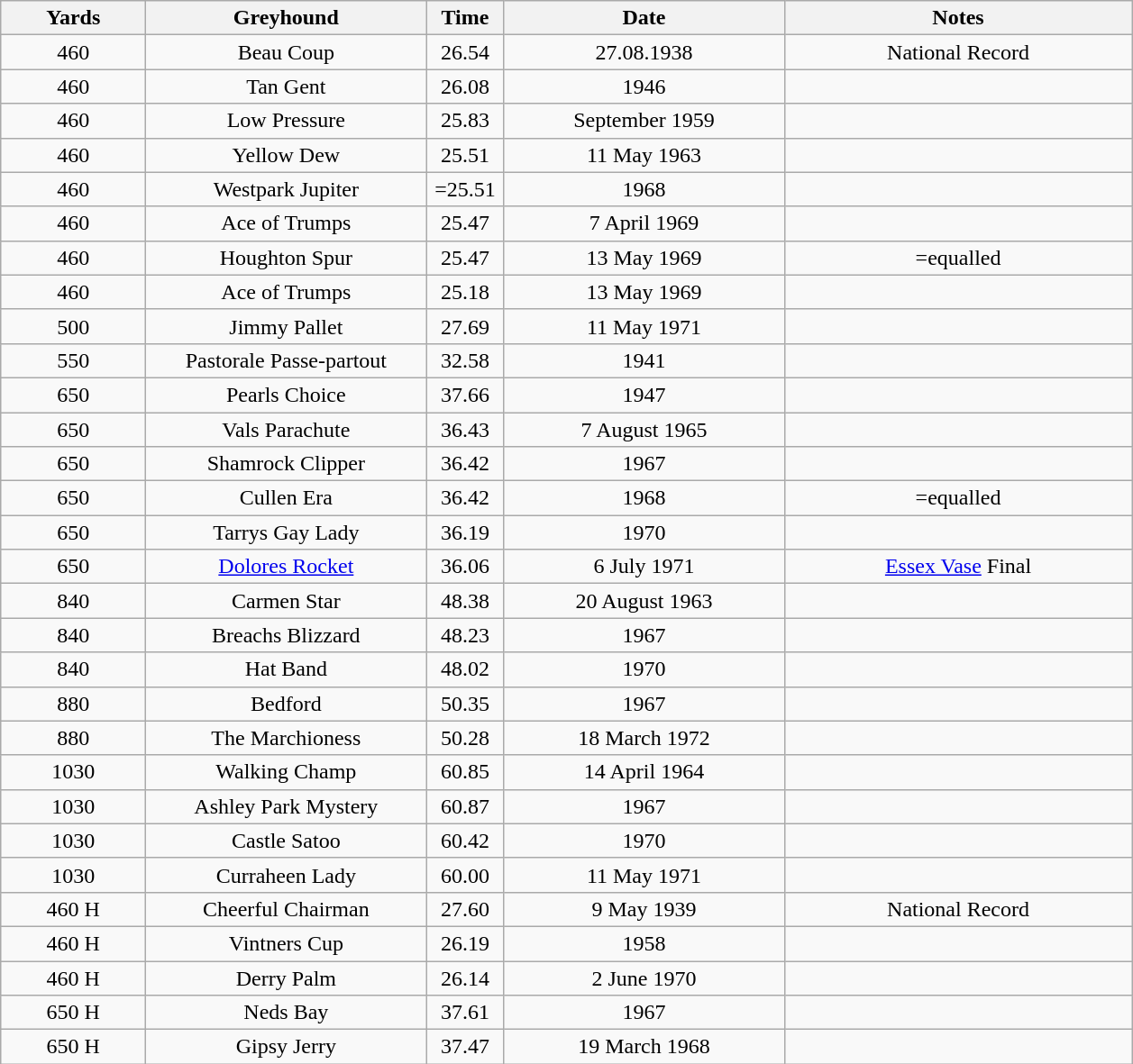<table class="wikitable" style="font-size: 100%">
<tr>
<th width=100>Yards</th>
<th width=200>Greyhound</th>
<th width=50>Time</th>
<th width=200>Date</th>
<th width=250>Notes</th>
</tr>
<tr align=center>
<td>460</td>
<td>Beau Coup</td>
<td>26.54</td>
<td>27.08.1938</td>
<td>National Record</td>
</tr>
<tr align=center>
<td>460</td>
<td>Tan Gent</td>
<td>26.08</td>
<td>1946</td>
<td></td>
</tr>
<tr align=center>
<td>460</td>
<td>Low Pressure </td>
<td>25.83</td>
<td>September 1959</td>
<td></td>
</tr>
<tr align=center>
<td>460</td>
<td>Yellow Dew</td>
<td>25.51</td>
<td>11 May 1963</td>
<td></td>
</tr>
<tr align=center>
<td>460</td>
<td>Westpark Jupiter</td>
<td>=25.51</td>
<td>1968</td>
<td></td>
</tr>
<tr align=center>
<td>460</td>
<td>Ace of Trumps</td>
<td>25.47</td>
<td>7 April 1969</td>
<td></td>
</tr>
<tr align=center>
<td>460</td>
<td>Houghton Spur</td>
<td>25.47</td>
<td>13 May 1969</td>
<td>=equalled</td>
</tr>
<tr align=center>
<td>460</td>
<td>Ace of Trumps</td>
<td>25.18</td>
<td>13 May 1969</td>
<td></td>
</tr>
<tr align=center>
<td>500</td>
<td>Jimmy Pallet</td>
<td>27.69</td>
<td>11 May 1971</td>
<td></td>
</tr>
<tr align=center>
<td>550</td>
<td>Pastorale Passe-partout</td>
<td>32.58</td>
<td>1941</td>
<td></td>
</tr>
<tr align=center>
<td>650</td>
<td>Pearls Choice</td>
<td>37.66</td>
<td>1947</td>
<td></td>
</tr>
<tr align=center>
<td>650</td>
<td>Vals Parachute</td>
<td>36.43</td>
<td>7 August 1965</td>
<td></td>
</tr>
<tr align=center>
<td>650</td>
<td>Shamrock Clipper</td>
<td>36.42</td>
<td>1967</td>
<td></td>
</tr>
<tr align=center>
<td>650</td>
<td>Cullen Era</td>
<td>36.42</td>
<td>1968</td>
<td>=equalled</td>
</tr>
<tr align=center>
<td>650</td>
<td>Tarrys Gay Lady</td>
<td>36.19</td>
<td>1970</td>
<td></td>
</tr>
<tr align=center>
<td>650</td>
<td><a href='#'>Dolores Rocket</a></td>
<td>36.06</td>
<td>6 July 1971</td>
<td><a href='#'>Essex Vase</a> Final</td>
</tr>
<tr align=center>
<td>840</td>
<td>Carmen Star</td>
<td>48.38</td>
<td>20 August 1963</td>
<td></td>
</tr>
<tr align=center>
<td>840</td>
<td>Breachs Blizzard</td>
<td>48.23</td>
<td>1967</td>
<td></td>
</tr>
<tr align=center>
<td>840</td>
<td>Hat Band</td>
<td>48.02</td>
<td>1970</td>
<td></td>
</tr>
<tr align=center>
<td>880</td>
<td>Bedford</td>
<td>50.35</td>
<td>1967</td>
<td></td>
</tr>
<tr align=center>
<td>880</td>
<td>The Marchioness</td>
<td>50.28</td>
<td>18 March 1972</td>
<td></td>
</tr>
<tr align=center>
<td>1030</td>
<td>Walking Champ</td>
<td>60.85</td>
<td>14 April 1964</td>
<td></td>
</tr>
<tr align=center>
<td>1030</td>
<td>Ashley Park Mystery</td>
<td>60.87</td>
<td>1967</td>
<td></td>
</tr>
<tr align=center>
<td>1030</td>
<td>Castle Satoo</td>
<td>60.42</td>
<td>1970</td>
<td></td>
</tr>
<tr align=center>
<td>1030</td>
<td>Curraheen Lady</td>
<td>60.00</td>
<td>11 May 1971</td>
<td></td>
</tr>
<tr align=center>
<td>460 H</td>
<td>Cheerful Chairman</td>
<td>27.60</td>
<td>9 May 1939</td>
<td>National Record</td>
</tr>
<tr align=center>
<td>460 H</td>
<td>Vintners Cup</td>
<td>26.19</td>
<td>1958</td>
<td></td>
</tr>
<tr align=center>
<td>460 H</td>
<td>Derry Palm</td>
<td>26.14</td>
<td>2 June 1970</td>
<td></td>
</tr>
<tr align=center>
<td>650 H</td>
<td>Neds Bay</td>
<td>37.61</td>
<td>1967</td>
<td></td>
</tr>
<tr align=center>
<td>650 H</td>
<td>Gipsy Jerry</td>
<td>37.47</td>
<td>19 March 1968</td>
<td></td>
</tr>
</table>
